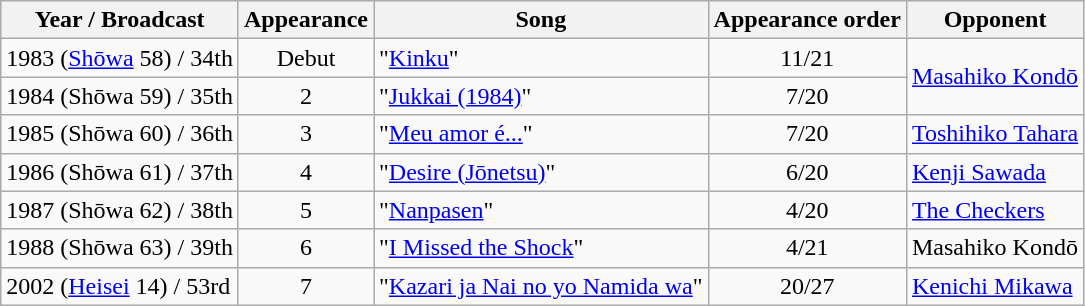<table class=wikitable>
<tr>
<th>Year / Broadcast</th>
<th>Appearance</th>
<th>Song</th>
<th>Appearance order</th>
<th>Opponent</th>
</tr>
<tr>
<td>1983 (<a href='#'>Shōwa</a> 58) / 34th</td>
<td align=center>Debut</td>
<td>"<a href='#'>Kinku</a>"</td>
<td align=center>11/21</td>
<td rowspan="2"><a href='#'>Masahiko Kondō</a></td>
</tr>
<tr>
<td>1984 (Shōwa 59) / 35th</td>
<td align=center>2</td>
<td>"<a href='#'>Jukkai (1984)</a>"</td>
<td align=center>7/20</td>
</tr>
<tr>
<td>1985 (Shōwa 60) / 36th</td>
<td align=center>3</td>
<td>"<a href='#'>Meu amor é...</a>"</td>
<td align=center>7/20</td>
<td><a href='#'>Toshihiko Tahara</a></td>
</tr>
<tr>
<td>1986 (Shōwa 61) / 37th</td>
<td align=center>4</td>
<td>"<a href='#'>Desire (Jōnetsu)</a>"</td>
<td align=center>6/20</td>
<td><a href='#'>Kenji Sawada</a></td>
</tr>
<tr>
<td>1987 (Shōwa 62) / 38th</td>
<td align=center>5</td>
<td>"<a href='#'>Nanpasen</a>"</td>
<td align=center>4/20</td>
<td><a href='#'>The Checkers</a></td>
</tr>
<tr>
<td>1988 (Shōwa 63) / 39th</td>
<td align=center>6</td>
<td>"<a href='#'>I Missed the Shock</a>"</td>
<td align=center>4/21</td>
<td>Masahiko Kondō</td>
</tr>
<tr>
<td>2002 (<a href='#'>Heisei</a> 14) / 53rd</td>
<td align=center>7</td>
<td>"<a href='#'>Kazari ja Nai no yo Namida wa</a>"</td>
<td align=center>20/27</td>
<td><a href='#'>Kenichi Mikawa</a></td>
</tr>
</table>
